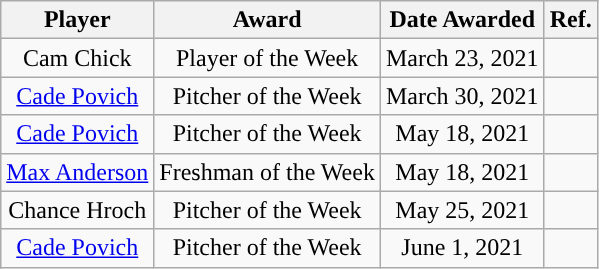<table class="wikitable sortable sortable" style="text-align: center">
<tr align=center>
<th>Player</th>
<th>Award</th>
<th>Date Awarded</th>
<th>Ref.</th>
</tr>
<tr>
<td>Cam Chick</td>
<td rowspan="1">Player of the Week</td>
<td rowspan="1">March 23, 2021</td>
<td rowspan="1"></td>
</tr>
<tr>
<td><a href='#'>Cade Povich</a></td>
<td rowspan="1">Pitcher of the Week</td>
<td rowspan="1">March 30, 2021</td>
<td rowspan="1"></td>
</tr>
<tr>
<td><a href='#'>Cade Povich</a></td>
<td rowspan="1">Pitcher of the Week</td>
<td rowspan="1">May 18, 2021</td>
<td rowspan="1"></td>
</tr>
<tr>
<td><a href='#'>Max Anderson</a></td>
<td rowspan="1">Freshman of the Week</td>
<td rowspan="1">May 18, 2021</td>
<td rowspan="1"></td>
</tr>
<tr>
<td>Chance Hroch</td>
<td rowspan="1">Pitcher of the Week</td>
<td rowspan="1">May 25, 2021</td>
<td rowspan="1"></td>
</tr>
<tr>
<td><a href='#'>Cade Povich</a></td>
<td rowspan="1">Pitcher of the Week</td>
<td rowspan="1">June 1, 2021</td>
<td rowspan="1"></td>
</tr>
</table>
